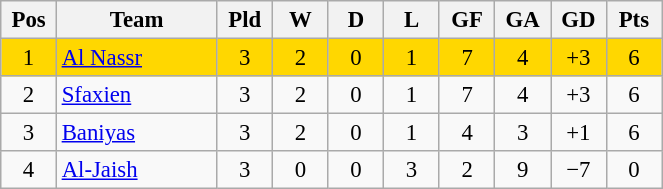<table class="wikitable" style="font-size: 95%; text-align: center;">
<tr>
<th style="width: 30px;">Pos</th>
<th style="width: 100px;">Team</th>
<th style="width: 30px;">Pld</th>
<th style="width: 30px;">W</th>
<th style="width: 30px;">D</th>
<th style="width: 30px;">L</th>
<th style="width: 30px;">GF</th>
<th style="width: 30px;">GA</th>
<th style="width: 30px;">GD</th>
<th style="width: 30px;">Pts</th>
</tr>
<tr bgcolor="gold">
<td>1</td>
<td align=left> <a href='#'>Al Nassr</a></td>
<td>3</td>
<td>2</td>
<td>0</td>
<td>1</td>
<td>7</td>
<td>4</td>
<td>+3</td>
<td>6</td>
</tr>
<tr>
<td>2</td>
<td align=left> <a href='#'>Sfaxien</a></td>
<td>3</td>
<td>2</td>
<td>0</td>
<td>1</td>
<td>7</td>
<td>4</td>
<td>+3</td>
<td>6</td>
</tr>
<tr>
<td>3</td>
<td align=left> <a href='#'>Baniyas</a></td>
<td>3</td>
<td>2</td>
<td>0</td>
<td>1</td>
<td>4</td>
<td>3</td>
<td>+1</td>
<td>6</td>
</tr>
<tr>
<td>4</td>
<td align=left> <a href='#'>Al-Jaish</a></td>
<td>3</td>
<td>0</td>
<td>0</td>
<td>3</td>
<td>2</td>
<td>9</td>
<td>−7</td>
<td>0</td>
</tr>
</table>
